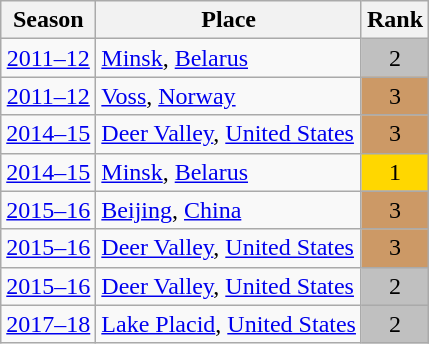<table class="wikitable sortable" style="text-align:center;">
<tr>
<th>Season</th>
<th>Place</th>
<th>Rank</th>
</tr>
<tr>
<td><a href='#'>2011–12</a></td>
<td style="text-align:left;"> <a href='#'>Minsk</a>, <a href='#'>Belarus</a></td>
<td bgcolor=silver>2</td>
</tr>
<tr>
<td><a href='#'>2011–12</a></td>
<td style="text-align:left;"> <a href='#'>Voss</a>, <a href='#'>Norway</a></td>
<td bgcolor="cc9966">3</td>
</tr>
<tr>
<td><a href='#'>2014–15</a></td>
<td style="text-align:left;"> <a href='#'>Deer Valley</a>, <a href='#'>United States</a></td>
<td bgcolor="cc9966">3</td>
</tr>
<tr>
<td><a href='#'>2014–15</a></td>
<td style="text-align:left;"> <a href='#'>Minsk</a>, <a href='#'>Belarus</a></td>
<td bgcolor=gold>1</td>
</tr>
<tr>
<td><a href='#'>2015–16</a></td>
<td style="text-align:left;"> <a href='#'>Beijing</a>, <a href='#'>China</a></td>
<td bgcolor="cc9966">3</td>
</tr>
<tr>
<td><a href='#'>2015–16</a></td>
<td style="text-align:left;"> <a href='#'>Deer Valley</a>, <a href='#'>United States</a></td>
<td bgcolor="cc9966">3</td>
</tr>
<tr>
<td><a href='#'>2015–16</a></td>
<td style="text-align:left;"> <a href='#'>Deer Valley</a>, <a href='#'>United States</a></td>
<td bgcolor=silver>2</td>
</tr>
<tr>
<td><a href='#'>2017–18</a></td>
<td style="text-align:left;"> <a href='#'>Lake Placid</a>, <a href='#'>United States</a></td>
<td bgcolor=silver>2</td>
</tr>
</table>
